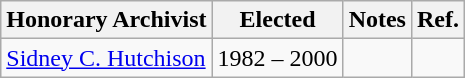<table class="wikitable">
<tr>
<th>Honorary Archivist</th>
<th>Elected</th>
<th>Notes</th>
<th>Ref.</th>
</tr>
<tr>
<td><a href='#'>Sidney C. Hutchison</a></td>
<td>1982 – 2000</td>
<td></td>
<td></td>
</tr>
</table>
